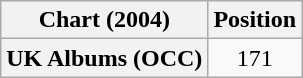<table class="wikitable plainrowheaders" style="text-align:center;">
<tr>
<th>Chart (2004)</th>
<th>Position</th>
</tr>
<tr>
<th scope="row">UK Albums (OCC)</th>
<td>171</td>
</tr>
</table>
